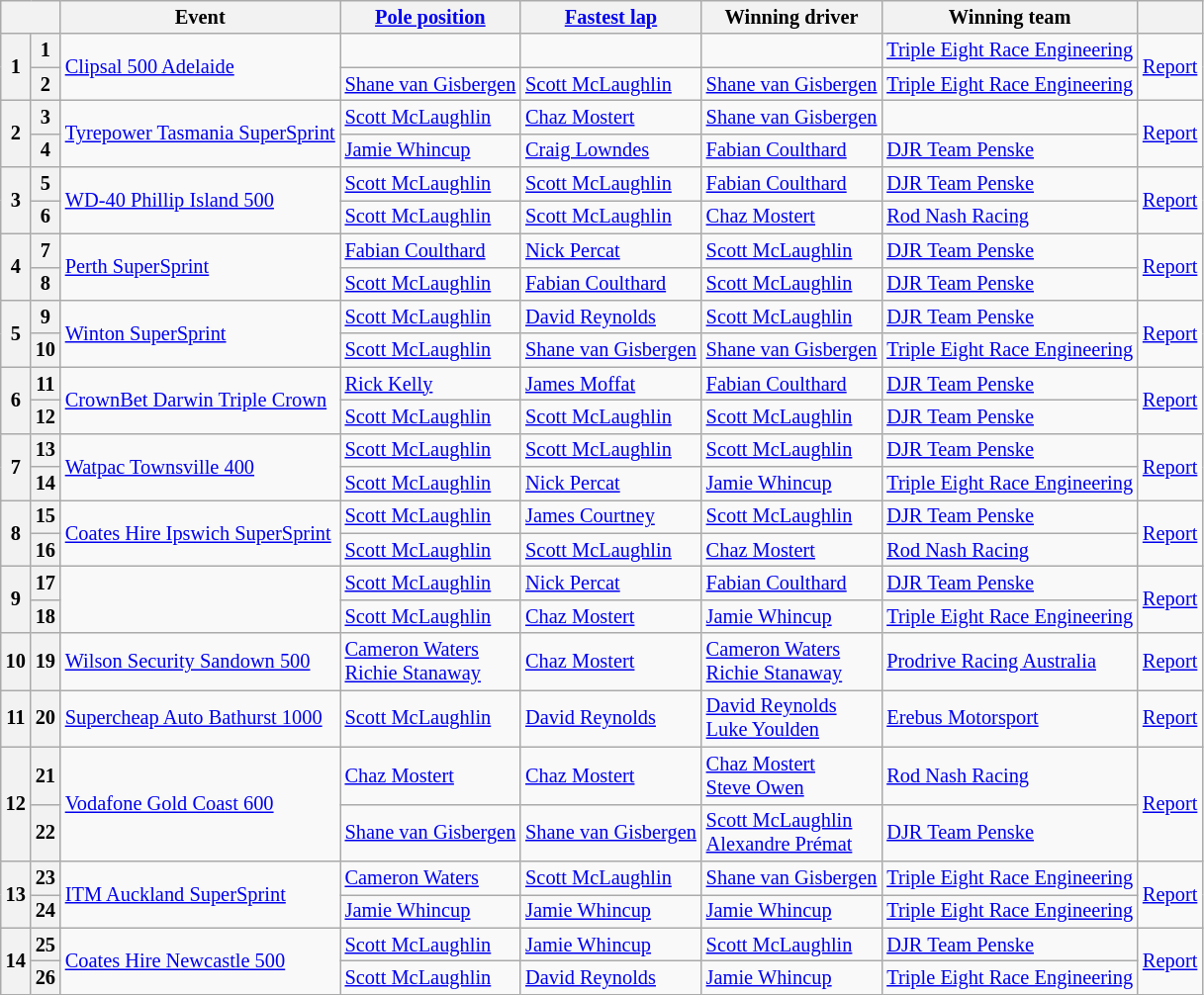<table class="wikitable" style="font-size: 85%;">
<tr>
<th colspan="2"></th>
<th>Event</th>
<th><a href='#'>Pole position</a></th>
<th><a href='#'>Fastest lap</a></th>
<th>Winning driver</th>
<th>Winning team</th>
<th></th>
</tr>
<tr>
<th rowspan=2>1</th>
<th>1</th>
<td rowspan=2><a href='#'>Clipsal 500 Adelaide</a></td>
<td></td>
<td></td>
<td></td>
<td><a href='#'>Triple Eight Race Engineering</a></td>
<td rowspan=2><a href='#'>Report</a></td>
</tr>
<tr>
<th>2</th>
<td> <a href='#'>Shane van Gisbergen</a></td>
<td> <a href='#'>Scott McLaughlin</a></td>
<td> <a href='#'>Shane van Gisbergen</a></td>
<td><a href='#'>Triple Eight Race Engineering</a></td>
</tr>
<tr>
<th rowspan=2>2</th>
<th>3</th>
<td rowspan=2><a href='#'>Tyrepower Tasmania SuperSprint</a></td>
<td> <a href='#'>Scott McLaughlin</a></td>
<td> <a href='#'>Chaz Mostert</a></td>
<td> <a href='#'>Shane van Gisbergen</a></td>
<td></td>
<td rowspan=2><a href='#'>Report</a></td>
</tr>
<tr>
<th>4</th>
<td> <a href='#'>Jamie Whincup</a></td>
<td> <a href='#'>Craig Lowndes</a></td>
<td> <a href='#'>Fabian Coulthard</a></td>
<td><a href='#'>DJR Team Penske</a></td>
</tr>
<tr>
<th rowspan=2>3</th>
<th>5</th>
<td rowspan=2><a href='#'>WD-40 Phillip Island 500</a></td>
<td> <a href='#'>Scott McLaughlin</a></td>
<td> <a href='#'>Scott McLaughlin</a></td>
<td> <a href='#'>Fabian Coulthard</a></td>
<td><a href='#'>DJR Team Penske</a></td>
<td rowspan=2><a href='#'>Report</a></td>
</tr>
<tr>
<th>6</th>
<td> <a href='#'>Scott McLaughlin</a></td>
<td> <a href='#'>Scott McLaughlin</a></td>
<td> <a href='#'>Chaz Mostert</a></td>
<td><a href='#'>Rod Nash Racing</a></td>
</tr>
<tr>
<th rowspan=2>4</th>
<th>7</th>
<td rowspan=2><a href='#'>Perth SuperSprint</a></td>
<td> <a href='#'>Fabian Coulthard</a></td>
<td> <a href='#'>Nick Percat</a></td>
<td> <a href='#'>Scott McLaughlin</a></td>
<td><a href='#'>DJR Team Penske</a></td>
<td rowspan=2><a href='#'>Report</a></td>
</tr>
<tr>
<th>8</th>
<td> <a href='#'>Scott McLaughlin</a></td>
<td> <a href='#'>Fabian Coulthard</a></td>
<td> <a href='#'>Scott McLaughlin</a></td>
<td><a href='#'>DJR Team Penske</a></td>
</tr>
<tr>
<th rowspan=2>5</th>
<th>9</th>
<td rowspan=2><a href='#'>Winton SuperSprint</a></td>
<td> <a href='#'>Scott McLaughlin</a></td>
<td> <a href='#'>David Reynolds</a></td>
<td> <a href='#'>Scott McLaughlin</a></td>
<td><a href='#'>DJR Team Penske</a></td>
<td rowspan=2><a href='#'>Report</a></td>
</tr>
<tr>
<th>10</th>
<td> <a href='#'>Scott McLaughlin</a></td>
<td> <a href='#'>Shane van Gisbergen</a></td>
<td> <a href='#'>Shane van Gisbergen</a></td>
<td><a href='#'>Triple Eight Race Engineering</a></td>
</tr>
<tr>
<th rowspan=2>6</th>
<th>11</th>
<td rowspan=2><a href='#'>CrownBet Darwin Triple Crown</a></td>
<td> <a href='#'>Rick Kelly</a></td>
<td> <a href='#'>James Moffat</a></td>
<td> <a href='#'>Fabian Coulthard</a></td>
<td><a href='#'>DJR Team Penske</a></td>
<td rowspan=2><a href='#'>Report</a></td>
</tr>
<tr>
<th>12</th>
<td> <a href='#'>Scott McLaughlin</a></td>
<td> <a href='#'>Scott McLaughlin</a></td>
<td> <a href='#'>Scott McLaughlin</a></td>
<td><a href='#'>DJR Team Penske</a></td>
</tr>
<tr>
<th rowspan=2>7</th>
<th>13</th>
<td rowspan=2><a href='#'>Watpac Townsville 400</a></td>
<td> <a href='#'>Scott McLaughlin</a></td>
<td> <a href='#'>Scott McLaughlin</a></td>
<td> <a href='#'>Scott McLaughlin</a></td>
<td><a href='#'>DJR Team Penske</a></td>
<td rowspan=2><a href='#'>Report</a></td>
</tr>
<tr>
<th>14</th>
<td> <a href='#'>Scott McLaughlin</a></td>
<td> <a href='#'>Nick Percat</a></td>
<td> <a href='#'>Jamie Whincup</a></td>
<td><a href='#'>Triple Eight Race Engineering</a></td>
</tr>
<tr>
<th rowspan=2>8</th>
<th>15</th>
<td rowspan=2><a href='#'>Coates Hire Ipswich SuperSprint</a></td>
<td> <a href='#'>Scott McLaughlin</a></td>
<td> <a href='#'>James Courtney</a></td>
<td> <a href='#'>Scott McLaughlin</a></td>
<td><a href='#'>DJR Team Penske</a></td>
<td rowspan=2><a href='#'>Report</a></td>
</tr>
<tr>
<th>16</th>
<td> <a href='#'>Scott McLaughlin</a></td>
<td> <a href='#'>Scott McLaughlin</a></td>
<td> <a href='#'>Chaz Mostert</a></td>
<td><a href='#'>Rod Nash Racing</a></td>
</tr>
<tr>
<th rowspan=2>9</th>
<th>17</th>
<td rowspan=2></td>
<td> <a href='#'>Scott McLaughlin</a></td>
<td> <a href='#'>Nick Percat</a></td>
<td> <a href='#'>Fabian Coulthard</a></td>
<td><a href='#'>DJR Team Penske</a></td>
<td rowspan=2><a href='#'>Report</a></td>
</tr>
<tr>
<th>18</th>
<td> <a href='#'>Scott McLaughlin</a></td>
<td> <a href='#'>Chaz Mostert</a></td>
<td> <a href='#'>Jamie Whincup</a></td>
<td><a href='#'>Triple Eight Race Engineering</a></td>
</tr>
<tr>
<th>10</th>
<th>19</th>
<td rowspan=1><a href='#'>Wilson Security Sandown 500</a></td>
<td> <a href='#'>Cameron Waters</a><br> <a href='#'>Richie Stanaway</a></td>
<td> <a href='#'>Chaz Mostert</a></td>
<td> <a href='#'>Cameron Waters</a><br> <a href='#'>Richie Stanaway</a></td>
<td><a href='#'>Prodrive Racing Australia</a></td>
<td rowspan=1><a href='#'>Report</a></td>
</tr>
<tr>
<th>11</th>
<th>20</th>
<td rowspan=1><a href='#'>Supercheap Auto Bathurst 1000</a></td>
<td> <a href='#'>Scott McLaughlin</a></td>
<td> <a href='#'>David Reynolds</a></td>
<td> <a href='#'>David Reynolds</a><br> <a href='#'>Luke Youlden</a></td>
<td><a href='#'>Erebus Motorsport</a></td>
<td rowspan=1><a href='#'>Report</a></td>
</tr>
<tr>
<th rowspan=2>12</th>
<th>21</th>
<td rowspan=2><a href='#'>Vodafone Gold Coast 600</a></td>
<td> <a href='#'>Chaz Mostert</a></td>
<td> <a href='#'>Chaz Mostert</a></td>
<td> <a href='#'>Chaz Mostert</a><br> <a href='#'>Steve Owen</a></td>
<td><a href='#'>Rod Nash Racing</a></td>
<td rowspan=2><a href='#'>Report</a></td>
</tr>
<tr>
<th>22</th>
<td> <a href='#'>Shane van Gisbergen</a></td>
<td> <a href='#'>Shane van Gisbergen</a></td>
<td> <a href='#'>Scott McLaughlin</a><br> <a href='#'>Alexandre Prémat</a></td>
<td><a href='#'>DJR Team Penske</a></td>
</tr>
<tr>
<th rowspan=2>13</th>
<th>23</th>
<td rowspan=2><a href='#'>ITM Auckland SuperSprint</a></td>
<td> <a href='#'>Cameron Waters</a></td>
<td> <a href='#'>Scott McLaughlin</a></td>
<td> <a href='#'>Shane van Gisbergen</a></td>
<td><a href='#'>Triple Eight Race Engineering</a></td>
<td rowspan=2><a href='#'>Report</a></td>
</tr>
<tr>
<th>24</th>
<td> <a href='#'>Jamie Whincup</a></td>
<td> <a href='#'>Jamie Whincup</a></td>
<td> <a href='#'>Jamie Whincup</a></td>
<td><a href='#'>Triple Eight Race Engineering</a></td>
</tr>
<tr>
<th rowspan=2>14</th>
<th>25</th>
<td rowspan=2><a href='#'>Coates Hire Newcastle 500</a></td>
<td> <a href='#'>Scott McLaughlin</a></td>
<td> <a href='#'>Jamie Whincup</a></td>
<td> <a href='#'>Scott McLaughlin</a></td>
<td><a href='#'>DJR Team Penske</a></td>
<td rowspan=2><a href='#'>Report</a></td>
</tr>
<tr>
<th>26</th>
<td> <a href='#'>Scott McLaughlin</a></td>
<td> <a href='#'>David Reynolds</a></td>
<td> <a href='#'>Jamie Whincup</a></td>
<td><a href='#'>Triple Eight Race Engineering</a></td>
</tr>
</table>
